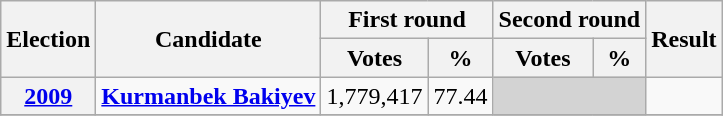<table class=wikitable style=text-align:right>
<tr>
<th rowspan="2">Election</th>
<th rowspan="2">Candidate</th>
<th colspan="2" scope="col">First round</th>
<th colspan="2">Second round</th>
<th rowspan="2">Result</th>
</tr>
<tr>
<th>Votes</th>
<th>%</th>
<th>Votes</th>
<th>%</th>
</tr>
<tr>
<th><a href='#'>2009</a></th>
<td align=left><strong><a href='#'>Kurmanbek Bakiyev</a></strong></td>
<td>1,779,417</td>
<td>77.44</td>
<td bgcolor=lightgrey colspan=2></td>
<td></td>
</tr>
<tr>
</tr>
</table>
